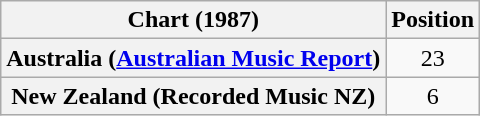<table class="wikitable plainrowheaders" style="text-align:center">
<tr>
<th scope="col">Chart (1987)</th>
<th scope="col">Position</th>
</tr>
<tr>
<th scope="row">Australia (<a href='#'>Australian Music Report</a>)</th>
<td>23</td>
</tr>
<tr>
<th scope="row">New Zealand (Recorded Music NZ)</th>
<td>6</td>
</tr>
</table>
